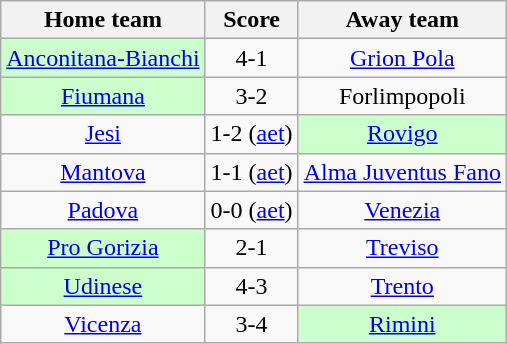<table class="wikitable" style="text-align: center">
<tr>
<th>Home team</th>
<th>Score</th>
<th>Away team</th>
</tr>
<tr>
<td bgcolor="ccffcc"><a href='#'>Anconitana-Bianchi</a></td>
<td>4-1</td>
<td><a href='#'>Grion Pola</a></td>
</tr>
<tr>
<td bgcolor="ccffcc"><a href='#'>Fiumana</a></td>
<td>3-2</td>
<td>Forlimpopoli</td>
</tr>
<tr>
<td><a href='#'>Jesi</a></td>
<td>1-2 (<a href='#'>aet</a>)</td>
<td bgcolor="ccffcc"><a href='#'>Rovigo</a></td>
</tr>
<tr>
<td><a href='#'>Mantova</a></td>
<td>1-1 (<a href='#'>aet</a>)</td>
<td><a href='#'>Alma Juventus Fano</a></td>
</tr>
<tr>
<td><a href='#'>Padova</a></td>
<td>0-0 (<a href='#'>aet</a>)</td>
<td><a href='#'>Venezia</a></td>
</tr>
<tr>
<td bgcolor="ccffcc"><a href='#'>Pro Gorizia</a></td>
<td>2-1</td>
<td><a href='#'>Treviso</a></td>
</tr>
<tr>
<td bgcolor="ccffcc"><a href='#'>Udinese</a></td>
<td>4-3</td>
<td><a href='#'>Trento</a></td>
</tr>
<tr>
<td><a href='#'>Vicenza</a></td>
<td>3-4</td>
<td bgcolor="ccffcc"><a href='#'>Rimini</a></td>
</tr>
</table>
